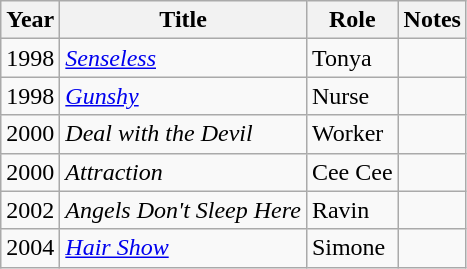<table class="wikitable sortable">
<tr>
<th>Year</th>
<th>Title</th>
<th>Role</th>
<th>Notes</th>
</tr>
<tr>
<td>1998</td>
<td><em><a href='#'>Senseless</a></em></td>
<td>Tonya</td>
<td></td>
</tr>
<tr>
<td>1998</td>
<td><em><a href='#'>Gunshy</a></em></td>
<td>Nurse</td>
<td></td>
</tr>
<tr>
<td>2000</td>
<td><em>Deal with the Devil</em></td>
<td>Worker</td>
<td></td>
</tr>
<tr>
<td>2000</td>
<td><em>Attraction</em></td>
<td>Cee Cee</td>
<td></td>
</tr>
<tr>
<td>2002</td>
<td><em>Angels Don't Sleep Here</em></td>
<td>Ravin</td>
<td></td>
</tr>
<tr>
<td>2004</td>
<td><em><a href='#'>Hair Show</a></em></td>
<td>Simone</td>
<td></td>
</tr>
</table>
